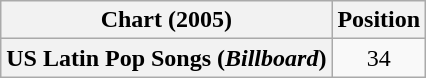<table class="wikitable plainrowheaders">
<tr>
<th scope="col">Chart (2005)</th>
<th scope="col">Position</th>
</tr>
<tr>
<th scope="row">US Latin Pop Songs (<em>Billboard</em>)</th>
<td align="center">34</td>
</tr>
</table>
